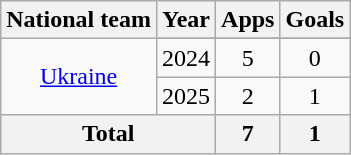<table class="wikitable" style="text-align:center">
<tr>
<th>National team</th>
<th>Year</th>
<th>Apps</th>
<th>Goals</th>
</tr>
<tr>
<td rowspan="3"><a href='#'>Ukraine</a></td>
</tr>
<tr>
<td>2024</td>
<td>5</td>
<td>0</td>
</tr>
<tr>
<td>2025</td>
<td>2</td>
<td>1</td>
</tr>
<tr>
<th colspan="2">Total</th>
<th>7</th>
<th>1</th>
</tr>
</table>
